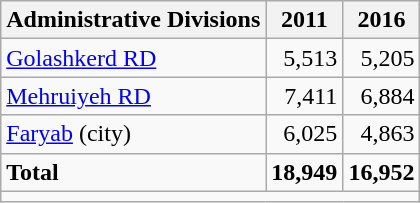<table class="wikitable">
<tr>
<th>Administrative Divisions</th>
<th>2011</th>
<th>2016</th>
</tr>
<tr>
<td><a href='#'>Golashkerd RD</a></td>
<td style="text-align: right;">5,513</td>
<td style="text-align: right;">5,205</td>
</tr>
<tr>
<td><a href='#'>Mehruiyeh RD</a></td>
<td style="text-align: right;">7,411</td>
<td style="text-align: right;">6,884</td>
</tr>
<tr>
<td><a href='#'>Faryab</a> (city)</td>
<td style="text-align: right;">6,025</td>
<td style="text-align: right;">4,863</td>
</tr>
<tr>
<td><strong>Total</strong></td>
<td style="text-align: right;"><strong>18,949</strong></td>
<td style="text-align: right;"><strong>16,952</strong></td>
</tr>
<tr>
<td colspan=3></td>
</tr>
</table>
